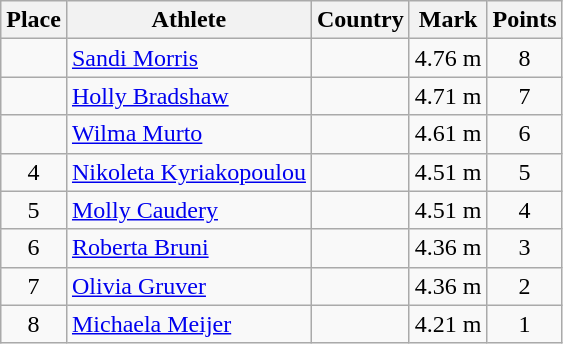<table class="wikitable">
<tr>
<th>Place</th>
<th>Athlete</th>
<th>Country</th>
<th>Mark</th>
<th>Points</th>
</tr>
<tr>
<td align=center></td>
<td><a href='#'>Sandi Morris</a></td>
<td></td>
<td>4.76 m</td>
<td align=center>8</td>
</tr>
<tr>
<td align=center></td>
<td><a href='#'>Holly Bradshaw</a></td>
<td></td>
<td>4.71 m</td>
<td align=center>7</td>
</tr>
<tr>
<td align=center></td>
<td><a href='#'>Wilma Murto</a></td>
<td></td>
<td>4.61 m</td>
<td align=center>6</td>
</tr>
<tr>
<td align=center>4</td>
<td><a href='#'>Nikoleta Kyriakopoulou</a></td>
<td></td>
<td>4.51 m</td>
<td align=center>5</td>
</tr>
<tr>
<td align=center>5</td>
<td><a href='#'>Molly Caudery</a></td>
<td></td>
<td>4.51 m</td>
<td align=center>4</td>
</tr>
<tr>
<td align=center>6</td>
<td><a href='#'>Roberta Bruni</a></td>
<td></td>
<td>4.36 m</td>
<td align=center>3</td>
</tr>
<tr>
<td align=center>7</td>
<td><a href='#'>Olivia Gruver</a></td>
<td></td>
<td>4.36 m</td>
<td align=center>2</td>
</tr>
<tr>
<td align=center>8</td>
<td><a href='#'>Michaela Meijer</a></td>
<td></td>
<td>4.21 m</td>
<td align=center>1</td>
</tr>
</table>
